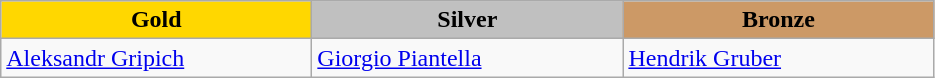<table class="wikitable" style="text-align:left">
<tr align="center">
<td width=200 bgcolor=gold><strong>Gold</strong></td>
<td width=200 bgcolor=silver><strong>Silver</strong></td>
<td width=200 bgcolor=CC9966><strong>Bronze</strong></td>
</tr>
<tr>
<td><a href='#'>Aleksandr Gripich</a><br><em></em></td>
<td><a href='#'>Giorgio Piantella</a><br><em></em></td>
<td><a href='#'>Hendrik Gruber</a><br><em></em></td>
</tr>
</table>
